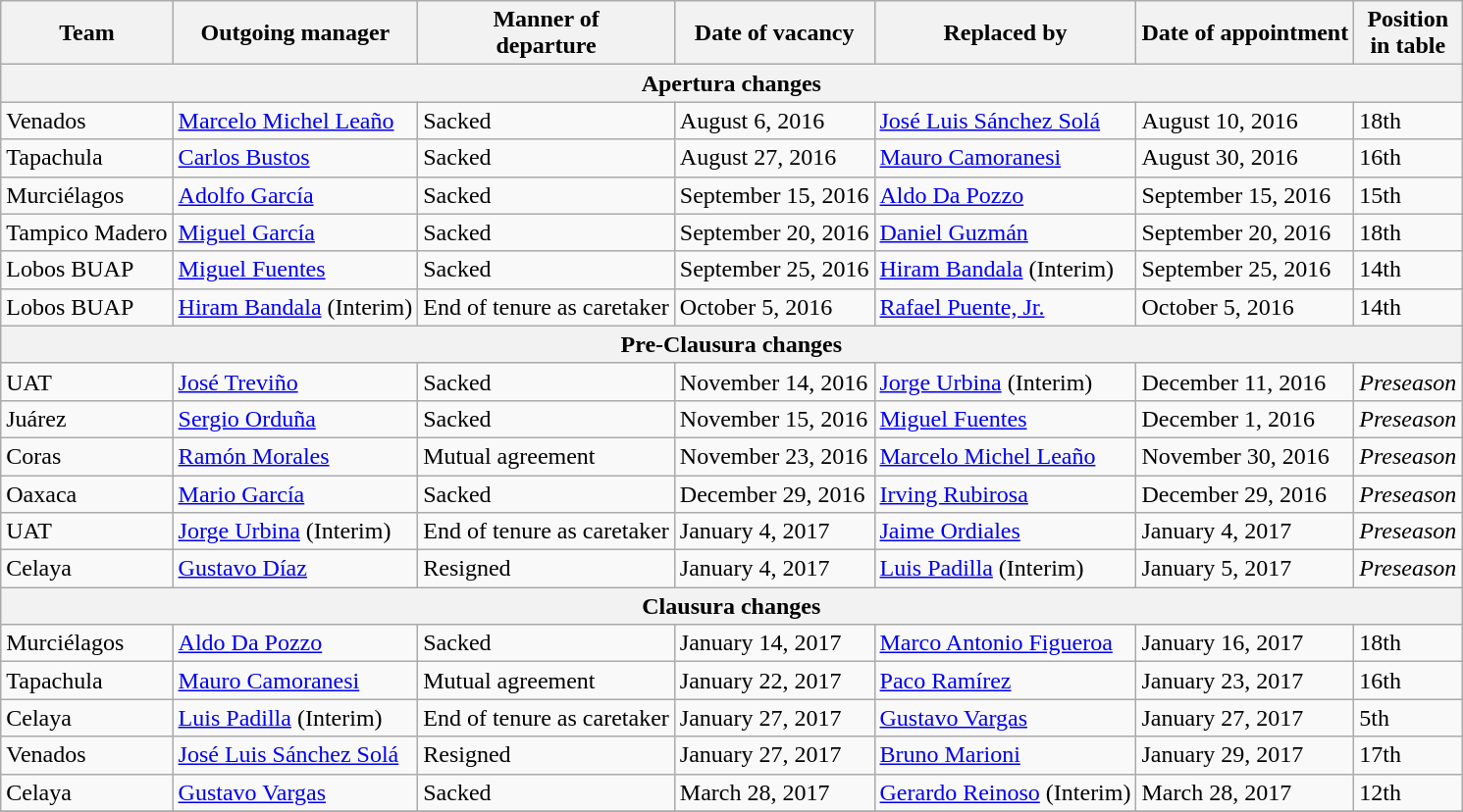<table class="wikitable sortable">
<tr>
<th>Team</th>
<th>Outgoing manager</th>
<th>Manner of <br> departure</th>
<th>Date of vacancy</th>
<th>Replaced by</th>
<th>Date of appointment</th>
<th>Position <br> in table</th>
</tr>
<tr>
<th colspan=7>Apertura changes</th>
</tr>
<tr>
<td>Venados</td>
<td> <a href='#'>Marcelo Michel Leaño</a></td>
<td>Sacked</td>
<td>August 6, 2016</td>
<td> <a href='#'>José Luis Sánchez Solá</a></td>
<td>August 10, 2016</td>
<td>18th</td>
</tr>
<tr>
<td>Tapachula</td>
<td> <a href='#'>Carlos Bustos</a></td>
<td>Sacked</td>
<td>August 27, 2016</td>
<td> <a href='#'>Mauro Camoranesi</a></td>
<td>August 30, 2016</td>
<td>16th</td>
</tr>
<tr>
<td>Murciélagos</td>
<td> <a href='#'>Adolfo García</a></td>
<td>Sacked</td>
<td>September 15, 2016</td>
<td> <a href='#'>Aldo Da Pozzo</a></td>
<td>September 15, 2016</td>
<td>15th</td>
</tr>
<tr>
<td>Tampico Madero</td>
<td> <a href='#'>Miguel García</a></td>
<td>Sacked</td>
<td>September 20, 2016</td>
<td> <a href='#'>Daniel Guzmán</a></td>
<td>September 20, 2016</td>
<td>18th</td>
</tr>
<tr>
<td>Lobos BUAP</td>
<td> <a href='#'>Miguel Fuentes</a></td>
<td>Sacked</td>
<td>September 25, 2016</td>
<td> <a href='#'>Hiram Bandala</a> (Interim)</td>
<td>September 25, 2016</td>
<td>14th</td>
</tr>
<tr>
<td>Lobos BUAP</td>
<td> <a href='#'>Hiram Bandala</a> (Interim)</td>
<td>End of tenure as caretaker</td>
<td>October 5, 2016</td>
<td> <a href='#'>Rafael Puente, Jr.</a></td>
<td>October 5, 2016</td>
<td>14th</td>
</tr>
<tr>
<th colspan=7>Pre-Clausura changes</th>
</tr>
<tr>
<td>UAT</td>
<td> <a href='#'>José Treviño</a></td>
<td>Sacked</td>
<td>November 14, 2016</td>
<td> <a href='#'>Jorge Urbina</a> (Interim)</td>
<td>December 11, 2016</td>
<td><em>Preseason</em></td>
</tr>
<tr>
<td>Juárez</td>
<td> <a href='#'>Sergio Orduña</a></td>
<td>Sacked</td>
<td>November 15, 2016</td>
<td> <a href='#'>Miguel Fuentes</a></td>
<td>December 1, 2016</td>
<td><em>Preseason</em></td>
</tr>
<tr>
<td>Coras</td>
<td> <a href='#'>Ramón Morales</a></td>
<td>Mutual agreement</td>
<td>November 23, 2016</td>
<td> <a href='#'>Marcelo Michel Leaño</a></td>
<td>November 30, 2016</td>
<td><em>Preseason</em></td>
</tr>
<tr>
<td>Oaxaca</td>
<td> <a href='#'>Mario García</a></td>
<td>Sacked</td>
<td>December 29, 2016</td>
<td> <a href='#'>Irving Rubirosa</a></td>
<td>December 29, 2016</td>
<td><em>Preseason</em></td>
</tr>
<tr>
<td>UAT</td>
<td> <a href='#'>Jorge Urbina</a> (Interim)</td>
<td>End of tenure as caretaker</td>
<td>January 4, 2017</td>
<td> <a href='#'>Jaime Ordiales</a></td>
<td>January 4, 2017</td>
<td><em>Preseason</em></td>
</tr>
<tr>
<td>Celaya</td>
<td> <a href='#'>Gustavo Díaz</a></td>
<td>Resigned</td>
<td>January 4, 2017</td>
<td> <a href='#'>Luis Padilla</a> (Interim)</td>
<td>January 5, 2017</td>
<td><em>Preseason</em></td>
</tr>
<tr>
<th colspan=7>Clausura changes</th>
</tr>
<tr>
<td>Murciélagos</td>
<td> <a href='#'>Aldo Da Pozzo</a></td>
<td>Sacked</td>
<td>January 14, 2017</td>
<td> <a href='#'>Marco Antonio Figueroa</a></td>
<td>January 16, 2017</td>
<td>18th</td>
</tr>
<tr>
<td>Tapachula</td>
<td> <a href='#'>Mauro Camoranesi</a></td>
<td>Mutual agreement</td>
<td>January 22, 2017</td>
<td> <a href='#'>Paco Ramírez</a></td>
<td>January 23, 2017</td>
<td>16th</td>
</tr>
<tr>
<td>Celaya</td>
<td> <a href='#'>Luis Padilla</a> (Interim)</td>
<td>End of tenure as caretaker</td>
<td>January 27, 2017</td>
<td> <a href='#'>Gustavo Vargas</a></td>
<td>January 27, 2017</td>
<td>5th</td>
</tr>
<tr>
<td>Venados</td>
<td> <a href='#'>José Luis Sánchez Solá</a></td>
<td>Resigned</td>
<td>January 27, 2017</td>
<td> <a href='#'>Bruno Marioni</a></td>
<td>January 29, 2017</td>
<td>17th</td>
</tr>
<tr>
<td>Celaya</td>
<td> <a href='#'>Gustavo Vargas</a></td>
<td>Sacked</td>
<td>March 28, 2017</td>
<td> <a href='#'>Gerardo Reinoso</a> (Interim)</td>
<td>March 28, 2017</td>
<td>12th</td>
</tr>
<tr>
</tr>
</table>
